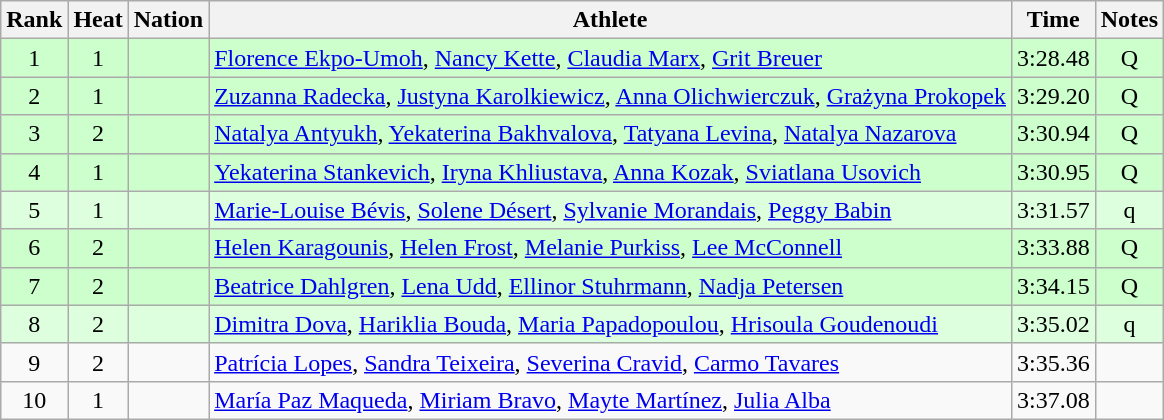<table class="wikitable sortable" style="text-align:center">
<tr>
<th>Rank</th>
<th>Heat</th>
<th>Nation</th>
<th>Athlete</th>
<th>Time</th>
<th>Notes</th>
</tr>
<tr bgcolor=ccffcc>
<td>1</td>
<td>1</td>
<td align=left></td>
<td align=left><a href='#'>Florence Ekpo-Umoh</a>, <a href='#'>Nancy Kette</a>, <a href='#'>Claudia Marx</a>, <a href='#'>Grit Breuer</a></td>
<td>3:28.48</td>
<td>Q</td>
</tr>
<tr bgcolor=ccffcc>
<td>2</td>
<td>1</td>
<td align=left></td>
<td align=left><a href='#'>Zuzanna Radecka</a>, <a href='#'>Justyna Karolkiewicz</a>, <a href='#'>Anna Olichwierczuk</a>, <a href='#'>Grażyna Prokopek</a></td>
<td>3:29.20</td>
<td>Q</td>
</tr>
<tr bgcolor=ccffcc>
<td>3</td>
<td>2</td>
<td align=left></td>
<td align=left><a href='#'>Natalya Antyukh</a>, <a href='#'>Yekaterina Bakhvalova</a>, <a href='#'>Tatyana Levina</a>, <a href='#'>Natalya Nazarova</a></td>
<td>3:30.94</td>
<td>Q</td>
</tr>
<tr bgcolor=ccffcc>
<td>4</td>
<td>1</td>
<td align=left></td>
<td align=left><a href='#'>Yekaterina Stankevich</a>, <a href='#'>Iryna Khliustava</a>, <a href='#'>Anna Kozak</a>, <a href='#'>Sviatlana Usovich</a></td>
<td>3:30.95</td>
<td>Q</td>
</tr>
<tr bgcolor=ddffdd>
<td>5</td>
<td>1</td>
<td align=left></td>
<td align=left><a href='#'>Marie-Louise Bévis</a>, <a href='#'>Solene Désert</a>, <a href='#'>Sylvanie Morandais</a>, <a href='#'>Peggy Babin</a></td>
<td>3:31.57</td>
<td>q</td>
</tr>
<tr bgcolor=ccffcc>
<td>6</td>
<td>2</td>
<td align=left></td>
<td align=left><a href='#'>Helen Karagounis</a>, <a href='#'>Helen Frost</a>, <a href='#'>Melanie Purkiss</a>, <a href='#'>Lee McConnell</a></td>
<td>3:33.88</td>
<td>Q</td>
</tr>
<tr bgcolor=ccffcc>
<td>7</td>
<td>2</td>
<td align=left></td>
<td align=left><a href='#'>Beatrice Dahlgren</a>, <a href='#'>Lena Udd</a>, <a href='#'>Ellinor Stuhrmann</a>, <a href='#'>Nadja Petersen</a></td>
<td>3:34.15</td>
<td>Q</td>
</tr>
<tr bgcolor=ddffdd>
<td>8</td>
<td>2</td>
<td align=left></td>
<td align=left><a href='#'>Dimitra Dova</a>, <a href='#'>Hariklia Bouda</a>, <a href='#'>Maria Papadopoulou</a>, <a href='#'>Hrisoula Goudenoudi</a></td>
<td>3:35.02</td>
<td>q</td>
</tr>
<tr>
<td>9</td>
<td>2</td>
<td align=left></td>
<td align=left><a href='#'>Patrícia Lopes</a>, <a href='#'>Sandra Teixeira</a>, <a href='#'>Severina Cravid</a>, <a href='#'>Carmo Tavares</a></td>
<td>3:35.36</td>
<td></td>
</tr>
<tr>
<td>10</td>
<td>1</td>
<td align=left></td>
<td align=left><a href='#'>María Paz Maqueda</a>, <a href='#'>Miriam Bravo</a>, <a href='#'>Mayte Martínez</a>, <a href='#'>Julia Alba</a></td>
<td>3:37.08</td>
<td></td>
</tr>
</table>
